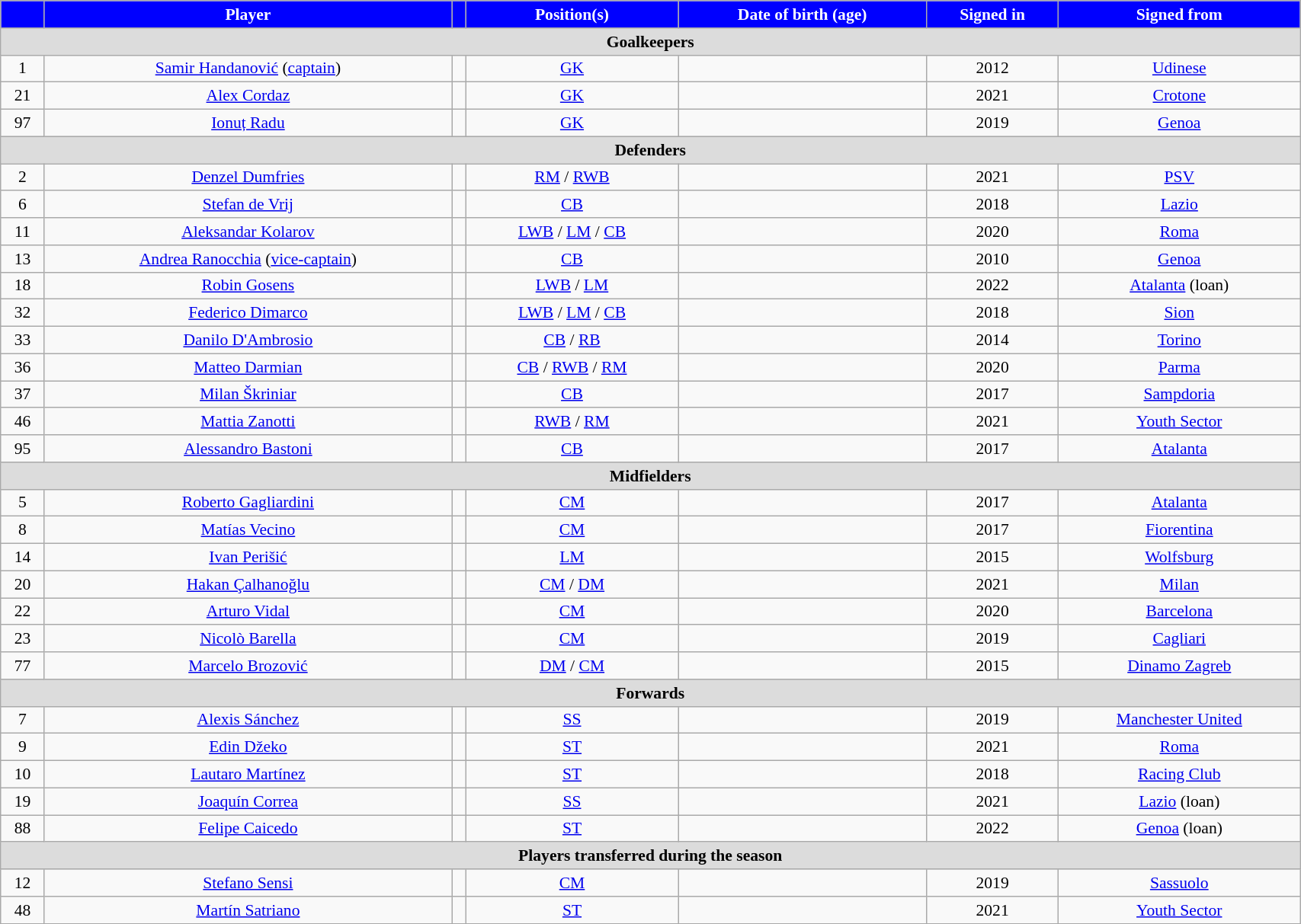<table class="wikitable" style="font-size:90%; width:90%; text-align:center">
<tr>
<th style="background:#0000FF; color:white; text-align:center;"></th>
<th style="background:#0000FF; color:white; text-align:center;">Player</th>
<th style="background:#0000FF; color:white; text-align:center;"></th>
<th style="background:#0000FF; color:white; text-align:center;">Position(s)</th>
<th style="background:#0000FF; color:white; text-align:center;">Date of birth (age)</th>
<th style="background:#0000FF; color:white; text-align:center;">Signed in</th>
<th style="background:#0000FF; color:white; text-align:center;">Signed from</th>
</tr>
<tr>
<th colspan="7" style="background:#dcdcdc; text-align:center;">Goalkeepers</th>
</tr>
<tr>
<td>1</td>
<td><a href='#'>Samir Handanović</a> (<a href='#'>captain</a>)</td>
<td></td>
<td><a href='#'>GK</a></td>
<td></td>
<td>2012</td>
<td> <a href='#'>Udinese</a></td>
</tr>
<tr>
<td>21</td>
<td><a href='#'>Alex Cordaz</a></td>
<td></td>
<td><a href='#'>GK</a></td>
<td></td>
<td>2021</td>
<td> <a href='#'>Crotone</a></td>
</tr>
<tr>
<td>97</td>
<td><a href='#'>Ionuț Radu</a></td>
<td></td>
<td><a href='#'>GK</a></td>
<td></td>
<td>2019</td>
<td> <a href='#'>Genoa</a></td>
</tr>
<tr>
<th colspan="7" style="background:#dcdcdc; text-align:center;">Defenders</th>
</tr>
<tr>
<td>2</td>
<td><a href='#'>Denzel Dumfries</a></td>
<td></td>
<td><a href='#'>RM</a> / <a href='#'>RWB</a></td>
<td></td>
<td>2021</td>
<td> <a href='#'>PSV</a></td>
</tr>
<tr>
<td>6</td>
<td><a href='#'>Stefan de Vrij</a></td>
<td></td>
<td><a href='#'>CB</a></td>
<td></td>
<td>2018</td>
<td> <a href='#'>Lazio</a></td>
</tr>
<tr>
<td>11</td>
<td><a href='#'>Aleksandar Kolarov</a></td>
<td></td>
<td><a href='#'>LWB</a> / <a href='#'>LM</a> / <a href='#'>CB</a></td>
<td></td>
<td>2020</td>
<td> <a href='#'>Roma</a></td>
</tr>
<tr>
<td>13</td>
<td><a href='#'>Andrea Ranocchia</a> (<a href='#'>vice-captain</a>)</td>
<td></td>
<td><a href='#'>CB</a></td>
<td></td>
<td>2010</td>
<td> <a href='#'>Genoa</a></td>
</tr>
<tr>
<td>18</td>
<td><a href='#'>Robin Gosens</a></td>
<td></td>
<td><a href='#'>LWB</a> / <a href='#'>LM</a></td>
<td></td>
<td>2022</td>
<td> <a href='#'>Atalanta</a> (loan)</td>
</tr>
<tr>
<td>32</td>
<td><a href='#'>Federico Dimarco</a></td>
<td></td>
<td><a href='#'>LWB</a> / <a href='#'>LM</a> / <a href='#'>CB</a></td>
<td></td>
<td>2018</td>
<td> <a href='#'>Sion</a></td>
</tr>
<tr>
<td>33</td>
<td><a href='#'>Danilo D'Ambrosio</a></td>
<td></td>
<td><a href='#'>CB</a> / <a href='#'>RB</a></td>
<td></td>
<td>2014</td>
<td> <a href='#'>Torino</a></td>
</tr>
<tr>
<td>36</td>
<td><a href='#'>Matteo Darmian</a></td>
<td></td>
<td><a href='#'>CB</a> / <a href='#'>RWB</a> / <a href='#'>RM</a></td>
<td></td>
<td>2020</td>
<td> <a href='#'>Parma</a></td>
</tr>
<tr>
<td>37</td>
<td><a href='#'>Milan Škriniar</a></td>
<td></td>
<td><a href='#'>CB</a></td>
<td></td>
<td>2017</td>
<td> <a href='#'>Sampdoria</a></td>
</tr>
<tr>
<td>46</td>
<td><a href='#'>Mattia Zanotti</a></td>
<td></td>
<td><a href='#'>RWB</a> / <a href='#'>RM</a></td>
<td></td>
<td>2021</td>
<td> <a href='#'>Youth Sector</a></td>
</tr>
<tr>
<td>95</td>
<td><a href='#'>Alessandro Bastoni</a></td>
<td></td>
<td><a href='#'>CB</a></td>
<td></td>
<td>2017</td>
<td> <a href='#'>Atalanta</a></td>
</tr>
<tr>
<th colspan="7" style="background:#dcdcdc; text-align:center;">Midfielders</th>
</tr>
<tr>
<td>5</td>
<td><a href='#'>Roberto Gagliardini</a></td>
<td></td>
<td><a href='#'>CM</a></td>
<td></td>
<td>2017</td>
<td> <a href='#'>Atalanta</a></td>
</tr>
<tr>
<td>8</td>
<td><a href='#'>Matías Vecino</a></td>
<td></td>
<td><a href='#'>CM</a></td>
<td></td>
<td>2017</td>
<td> <a href='#'>Fiorentina</a></td>
</tr>
<tr>
<td>14</td>
<td><a href='#'>Ivan Perišić</a></td>
<td></td>
<td><a href='#'>LM</a></td>
<td></td>
<td>2015</td>
<td> <a href='#'>Wolfsburg</a></td>
</tr>
<tr>
<td>20</td>
<td><a href='#'>Hakan Çalhanoğlu</a></td>
<td></td>
<td><a href='#'>CM</a> / <a href='#'>DM</a></td>
<td></td>
<td>2021</td>
<td> <a href='#'>Milan</a></td>
</tr>
<tr>
<td>22</td>
<td><a href='#'>Arturo Vidal</a></td>
<td></td>
<td><a href='#'>CM</a></td>
<td></td>
<td>2020</td>
<td> <a href='#'>Barcelona</a></td>
</tr>
<tr>
<td>23</td>
<td><a href='#'>Nicolò Barella</a></td>
<td></td>
<td><a href='#'>CM</a></td>
<td></td>
<td>2019</td>
<td> <a href='#'>Cagliari</a></td>
</tr>
<tr>
<td>77</td>
<td><a href='#'>Marcelo Brozović</a></td>
<td></td>
<td><a href='#'>DM</a> / <a href='#'>CM</a></td>
<td></td>
<td>2015</td>
<td> <a href='#'>Dinamo Zagreb</a></td>
</tr>
<tr>
<th colspan="7" style="background:#dcdcdc; text-align:center;">Forwards</th>
</tr>
<tr>
<td>7</td>
<td><a href='#'>Alexis Sánchez</a></td>
<td></td>
<td><a href='#'>SS</a></td>
<td></td>
<td>2019</td>
<td> <a href='#'>Manchester United</a></td>
</tr>
<tr>
<td>9</td>
<td><a href='#'>Edin Džeko</a></td>
<td></td>
<td><a href='#'>ST</a></td>
<td></td>
<td>2021</td>
<td> <a href='#'>Roma</a></td>
</tr>
<tr>
<td>10</td>
<td><a href='#'>Lautaro Martínez</a></td>
<td></td>
<td><a href='#'>ST</a></td>
<td></td>
<td>2018</td>
<td> <a href='#'>Racing Club</a></td>
</tr>
<tr>
<td>19</td>
<td><a href='#'>Joaquín Correa</a></td>
<td></td>
<td><a href='#'>SS</a></td>
<td></td>
<td>2021</td>
<td> <a href='#'>Lazio</a> (loan)</td>
</tr>
<tr>
<td>88</td>
<td><a href='#'>Felipe Caicedo</a></td>
<td></td>
<td><a href='#'>ST</a></td>
<td></td>
<td>2022</td>
<td> <a href='#'>Genoa</a> (loan)</td>
</tr>
<tr>
<th colspan="7" style="background:#dcdcdc; text-align:center;">Players transferred during the season</th>
</tr>
<tr>
<td>12</td>
<td><a href='#'>Stefano Sensi</a></td>
<td></td>
<td><a href='#'>CM</a></td>
<td></td>
<td>2019</td>
<td> <a href='#'>Sassuolo</a></td>
</tr>
<tr>
<td>48</td>
<td><a href='#'>Martín Satriano</a></td>
<td></td>
<td><a href='#'>ST</a></td>
<td></td>
<td>2021</td>
<td> <a href='#'>Youth Sector</a></td>
</tr>
<tr>
</tr>
</table>
